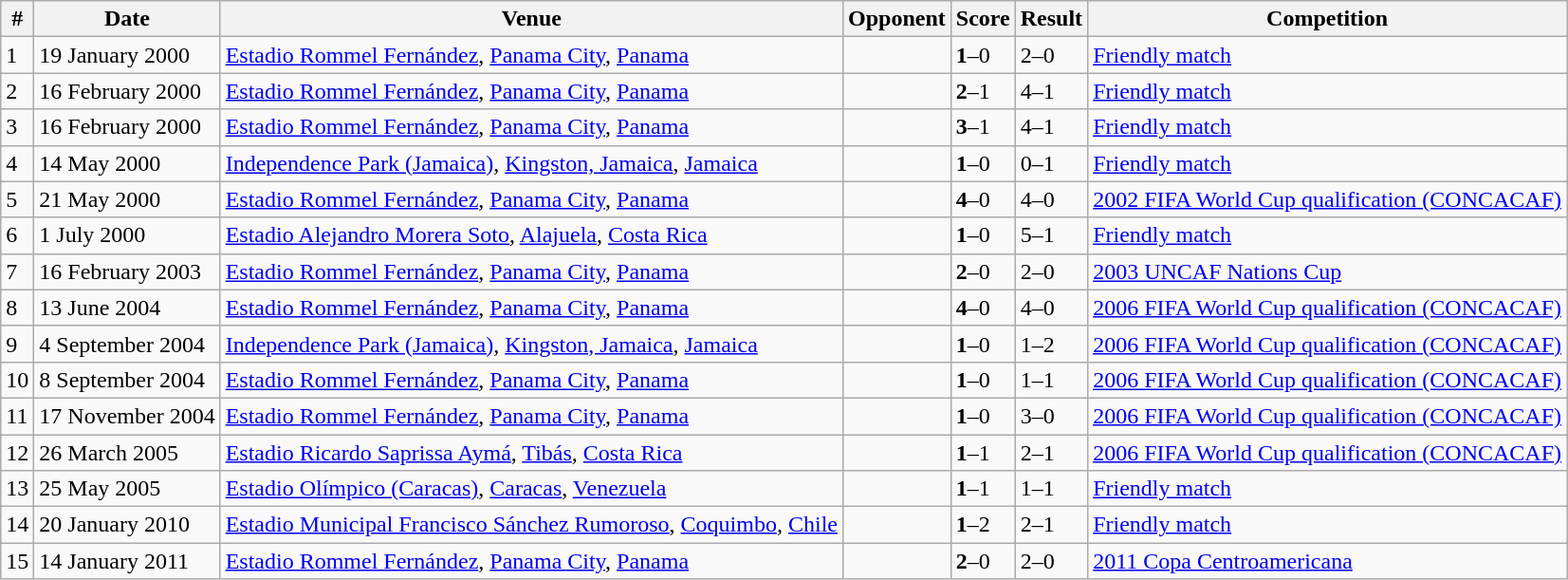<table class="wikitable">
<tr>
<th>#</th>
<th>Date</th>
<th>Venue</th>
<th>Opponent</th>
<th>Score</th>
<th>Result</th>
<th>Competition</th>
</tr>
<tr>
<td>1</td>
<td>19 January 2000</td>
<td><a href='#'>Estadio Rommel Fernández</a>, <a href='#'>Panama City</a>, <a href='#'>Panama</a></td>
<td></td>
<td><strong>1</strong>–0</td>
<td>2–0</td>
<td><a href='#'>Friendly match</a></td>
</tr>
<tr>
<td>2</td>
<td>16 February 2000</td>
<td><a href='#'>Estadio Rommel Fernández</a>, <a href='#'>Panama City</a>, <a href='#'>Panama</a></td>
<td></td>
<td><strong>2</strong>–1</td>
<td>4–1</td>
<td><a href='#'>Friendly match</a></td>
</tr>
<tr>
<td>3</td>
<td>16 February 2000</td>
<td><a href='#'>Estadio Rommel Fernández</a>, <a href='#'>Panama City</a>, <a href='#'>Panama</a></td>
<td></td>
<td><strong>3</strong>–1</td>
<td>4–1</td>
<td><a href='#'>Friendly match</a></td>
</tr>
<tr>
<td>4</td>
<td>14 May 2000</td>
<td><a href='#'>Independence Park (Jamaica)</a>, <a href='#'>Kingston, Jamaica</a>, <a href='#'>Jamaica</a></td>
<td></td>
<td><strong>1</strong>–0</td>
<td>0–1</td>
<td><a href='#'>Friendly match</a></td>
</tr>
<tr>
<td>5</td>
<td>21 May 2000</td>
<td><a href='#'>Estadio Rommel Fernández</a>, <a href='#'>Panama City</a>, <a href='#'>Panama</a></td>
<td></td>
<td><strong>4</strong>–0</td>
<td>4–0</td>
<td><a href='#'>2002 FIFA World Cup qualification (CONCACAF)</a></td>
</tr>
<tr>
<td>6</td>
<td>1 July 2000</td>
<td><a href='#'>Estadio Alejandro Morera Soto</a>, <a href='#'>Alajuela</a>, <a href='#'>Costa Rica</a></td>
<td></td>
<td><strong>1</strong>–0</td>
<td>5–1</td>
<td><a href='#'>Friendly match</a></td>
</tr>
<tr>
<td>7</td>
<td>16 February 2003</td>
<td><a href='#'>Estadio Rommel Fernández</a>, <a href='#'>Panama City</a>, <a href='#'>Panama</a></td>
<td></td>
<td><strong>2</strong>–0</td>
<td>2–0</td>
<td><a href='#'>2003 UNCAF Nations Cup</a></td>
</tr>
<tr>
<td>8</td>
<td>13 June 2004</td>
<td><a href='#'>Estadio Rommel Fernández</a>,  <a href='#'>Panama City</a>, <a href='#'>Panama</a></td>
<td></td>
<td><strong>4</strong>–0</td>
<td>4–0</td>
<td><a href='#'>2006 FIFA World Cup qualification (CONCACAF)</a></td>
</tr>
<tr>
<td>9</td>
<td>4 September 2004</td>
<td><a href='#'>Independence Park (Jamaica)</a>, <a href='#'>Kingston, Jamaica</a>, <a href='#'>Jamaica</a></td>
<td></td>
<td><strong>1</strong>–0</td>
<td>1–2</td>
<td><a href='#'>2006 FIFA World Cup qualification (CONCACAF)</a></td>
</tr>
<tr>
<td>10</td>
<td>8 September 2004</td>
<td><a href='#'>Estadio Rommel Fernández</a>, <a href='#'>Panama City</a>, <a href='#'>Panama</a></td>
<td></td>
<td><strong>1</strong>–0</td>
<td>1–1</td>
<td><a href='#'>2006 FIFA World Cup qualification (CONCACAF)</a></td>
</tr>
<tr>
<td>11</td>
<td>17 November 2004</td>
<td><a href='#'>Estadio Rommel Fernández</a>, <a href='#'>Panama City</a>, <a href='#'>Panama</a></td>
<td></td>
<td><strong>1</strong>–0</td>
<td>3–0</td>
<td><a href='#'>2006 FIFA World Cup qualification (CONCACAF)</a></td>
</tr>
<tr>
<td>12</td>
<td>26 March 2005</td>
<td><a href='#'>Estadio Ricardo Saprissa Aymá</a>, <a href='#'>Tibás</a>, <a href='#'>Costa Rica</a></td>
<td></td>
<td><strong>1</strong>–1</td>
<td>2–1</td>
<td><a href='#'>2006 FIFA World Cup qualification (CONCACAF)</a></td>
</tr>
<tr>
<td>13</td>
<td>25 May 2005</td>
<td><a href='#'>Estadio Olímpico (Caracas)</a>, <a href='#'>Caracas</a>, <a href='#'>Venezuela</a></td>
<td></td>
<td><strong>1</strong>–1</td>
<td>1–1</td>
<td><a href='#'>Friendly match</a></td>
</tr>
<tr>
<td>14</td>
<td>20 January 2010</td>
<td><a href='#'>Estadio Municipal Francisco Sánchez Rumoroso</a>, <a href='#'>Coquimbo</a>, <a href='#'>Chile</a></td>
<td></td>
<td><strong>1</strong>–2</td>
<td>2–1</td>
<td><a href='#'>Friendly match</a></td>
</tr>
<tr>
<td>15</td>
<td>14 January 2011</td>
<td><a href='#'>Estadio Rommel Fernández</a>, <a href='#'>Panama City</a>, <a href='#'>Panama</a></td>
<td></td>
<td><strong>2</strong>–0</td>
<td>2–0</td>
<td><a href='#'>2011 Copa Centroamericana</a></td>
</tr>
</table>
